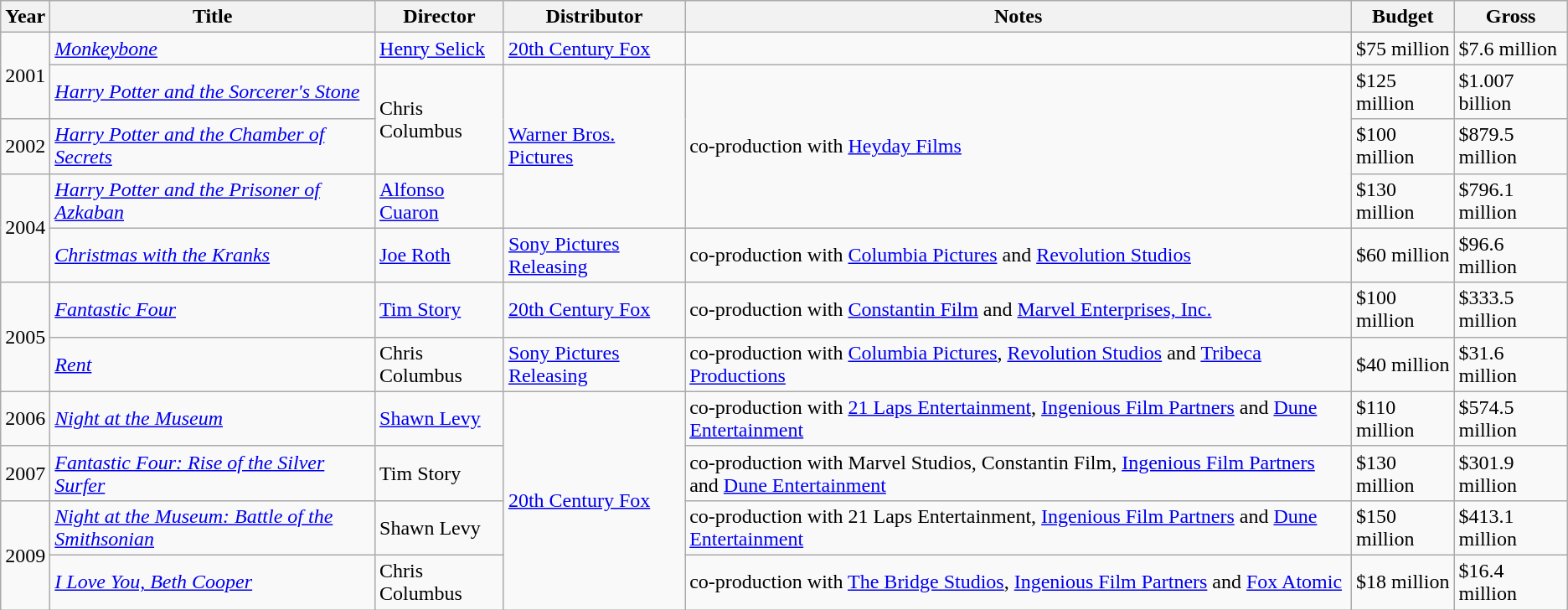<table class="wikitable sortable">
<tr>
<th>Year</th>
<th>Title</th>
<th>Director</th>
<th>Distributor</th>
<th>Notes</th>
<th>Budget</th>
<th>Gross</th>
</tr>
<tr>
<td rowspan="2">2001</td>
<td><em><a href='#'>Monkeybone</a></em></td>
<td><a href='#'>Henry Selick</a></td>
<td><a href='#'>20th Century Fox</a></td>
<td></td>
<td>$75 million</td>
<td>$7.6 million</td>
</tr>
<tr>
<td><em><a href='#'>Harry Potter and the Sorcerer's Stone</a></em></td>
<td rowspan="2">Chris Columbus</td>
<td rowspan="3"><a href='#'>Warner Bros. Pictures</a></td>
<td rowspan="3">co-production with <a href='#'>Heyday Films</a></td>
<td>$125 million</td>
<td>$1.007 billion</td>
</tr>
<tr>
<td>2002</td>
<td><em><a href='#'>Harry Potter and the Chamber of Secrets</a></em></td>
<td>$100 million</td>
<td>$879.5 million</td>
</tr>
<tr>
<td rowspan="2">2004</td>
<td><em><a href='#'>Harry Potter and the Prisoner of Azkaban</a></em></td>
<td><a href='#'>Alfonso Cuaron</a></td>
<td>$130 million</td>
<td>$796.1 million</td>
</tr>
<tr>
<td><em><a href='#'>Christmas with the Kranks</a></em></td>
<td><a href='#'>Joe Roth</a></td>
<td><a href='#'>Sony Pictures Releasing</a></td>
<td>co-production with <a href='#'>Columbia Pictures</a> and <a href='#'>Revolution Studios</a></td>
<td>$60 million</td>
<td>$96.6 million</td>
</tr>
<tr>
<td rowspan="2">2005</td>
<td><em><a href='#'>Fantastic Four</a></em></td>
<td><a href='#'>Tim Story</a></td>
<td><a href='#'>20th Century Fox</a></td>
<td>co-production with <a href='#'>Constantin Film</a> and <a href='#'>Marvel Enterprises, Inc.</a></td>
<td>$100 million</td>
<td>$333.5 million</td>
</tr>
<tr>
<td><em><a href='#'>Rent</a></em></td>
<td>Chris Columbus</td>
<td><a href='#'>Sony Pictures Releasing</a></td>
<td>co-production with <a href='#'>Columbia Pictures</a>, <a href='#'>Revolution Studios</a> and <a href='#'>Tribeca Productions</a></td>
<td>$40 million</td>
<td>$31.6 million</td>
</tr>
<tr>
<td>2006</td>
<td><em><a href='#'>Night at the Museum</a></em></td>
<td><a href='#'>Shawn Levy</a></td>
<td rowspan="4"><a href='#'>20th Century Fox</a></td>
<td>co-production with <a href='#'>21 Laps Entertainment</a>, <a href='#'>Ingenious Film Partners</a> and <a href='#'>Dune Entertainment</a></td>
<td>$110 million</td>
<td>$574.5 million</td>
</tr>
<tr>
<td>2007</td>
<td><em><a href='#'>Fantastic Four: Rise of the Silver Surfer</a></em></td>
<td>Tim Story</td>
<td>co-production with Marvel Studios, Constantin Film, <a href='#'>Ingenious Film Partners</a> and <a href='#'>Dune Entertainment</a></td>
<td>$130 million</td>
<td>$301.9 million</td>
</tr>
<tr>
<td rowspan="2">2009</td>
<td><em><a href='#'>Night at the Museum: Battle of the Smithsonian</a></em></td>
<td>Shawn Levy</td>
<td>co-production with 21 Laps Entertainment, <a href='#'>Ingenious Film Partners</a> and <a href='#'>Dune Entertainment</a></td>
<td>$150 million</td>
<td>$413.1 million</td>
</tr>
<tr>
<td><em><a href='#'>I Love You, Beth Cooper</a></em></td>
<td>Chris Columbus</td>
<td>co-production with <a href='#'>The Bridge Studios</a>, <a href='#'>Ingenious Film Partners</a> and <a href='#'>Fox Atomic</a></td>
<td>$18 million</td>
<td>$16.4 million</td>
</tr>
</table>
